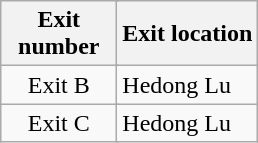<table class="wikitable">
<tr>
<th style="width:70px" colspan="2">Exit number</th>
<th>Exit location</th>
</tr>
<tr>
<td align="center" colspan="2">Exit B</td>
<td>Hedong Lu</td>
</tr>
<tr>
<td align="center" colspan="2">Exit C</td>
<td>Hedong Lu</td>
</tr>
</table>
